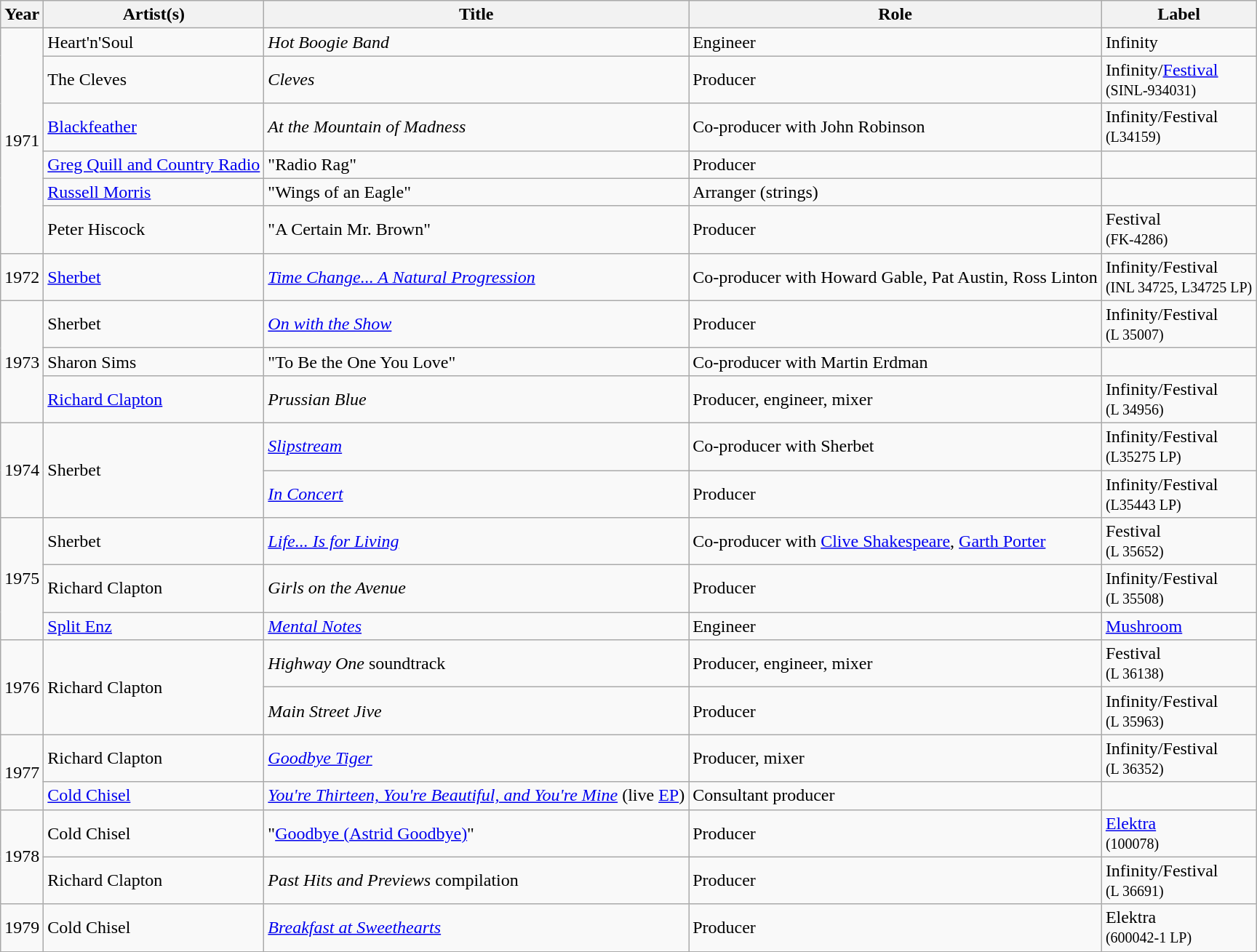<table class="wikitable">
<tr>
<th>Year</th>
<th>Artist(s)</th>
<th>Title</th>
<th>Role</th>
<th>Label</th>
</tr>
<tr>
<td rowspan="6">1971</td>
<td>Heart'n'Soul</td>
<td><em>Hot Boogie Band</em></td>
<td>Engineer</td>
<td>Infinity</td>
</tr>
<tr>
<td>The Cleves</td>
<td><em>Cleves</em></td>
<td>Producer</td>
<td>Infinity/<a href='#'>Festival</a><br><small>(SINL-934031)</small></td>
</tr>
<tr>
<td><a href='#'>Blackfeather</a></td>
<td><em>At the Mountain of Madness</em></td>
<td>Co-producer with John Robinson</td>
<td>Infinity/Festival<br><small>(L34159)</small></td>
</tr>
<tr>
<td><a href='#'>Greg Quill and Country Radio</a></td>
<td>"Radio Rag"</td>
<td>Producer</td>
<td></td>
</tr>
<tr>
<td><a href='#'>Russell Morris</a></td>
<td>"Wings of an Eagle"</td>
<td>Arranger (strings)</td>
<td></td>
</tr>
<tr>
<td>Peter Hiscock</td>
<td>"A Certain Mr. Brown"</td>
<td>Producer</td>
<td>Festival<br><small>(FK-4286)</small></td>
</tr>
<tr>
<td>1972</td>
<td><a href='#'>Sherbet</a></td>
<td><em><a href='#'>Time Change... A Natural Progression</a></em></td>
<td>Co-producer with Howard Gable, Pat Austin, Ross Linton</td>
<td>Infinity/Festival<br><small>(INL 34725, L34725 LP)</small></td>
</tr>
<tr>
<td rowspan="3">1973</td>
<td>Sherbet</td>
<td><em><a href='#'>On with the Show</a></em></td>
<td>Producer</td>
<td>Infinity/Festival<br><small>(L 35007)</small></td>
</tr>
<tr>
<td>Sharon Sims</td>
<td>"To Be the One You Love"</td>
<td>Co-producer with Martin Erdman</td>
<td></td>
</tr>
<tr>
<td><a href='#'>Richard Clapton</a></td>
<td><em>Prussian Blue</em></td>
<td>Producer, engineer, mixer</td>
<td>Infinity/Festival<br><small>(L 34956)</small></td>
</tr>
<tr>
<td rowspan="2">1974</td>
<td rowspan="2">Sherbet</td>
<td><em><a href='#'>Slipstream</a></em></td>
<td>Co-producer with Sherbet</td>
<td>Infinity/Festival<br><small>(L35275 LP)</small></td>
</tr>
<tr>
<td><em><a href='#'>In Concert</a></em></td>
<td>Producer</td>
<td>Infinity/Festival<br><small>(L35443 LP)</small></td>
</tr>
<tr>
<td rowspan="3">1975</td>
<td>Sherbet</td>
<td><em><a href='#'>Life... Is for Living</a></em></td>
<td>Co-producer with <a href='#'>Clive Shakespeare</a>, <a href='#'>Garth Porter</a></td>
<td>Festival<br><small>(L 35652)</small></td>
</tr>
<tr>
<td>Richard Clapton</td>
<td><em>Girls on the Avenue</em></td>
<td>Producer</td>
<td>Infinity/Festival<br><small>(L 35508)</small></td>
</tr>
<tr>
<td><a href='#'>Split Enz</a></td>
<td><em><a href='#'>Mental Notes</a></em></td>
<td>Engineer</td>
<td><a href='#'>Mushroom</a></td>
</tr>
<tr>
<td rowspan="2">1976</td>
<td rowspan="2">Richard Clapton</td>
<td><em>Highway One</em> soundtrack</td>
<td>Producer, engineer, mixer</td>
<td>Festival<br><small>(L 36138)</small></td>
</tr>
<tr>
<td><em>Main Street Jive</em></td>
<td>Producer</td>
<td>Infinity/Festival<br><small>(L 35963)</small></td>
</tr>
<tr>
<td rowspan="2">1977</td>
<td>Richard Clapton</td>
<td><em><a href='#'>Goodbye Tiger</a></em></td>
<td>Producer, mixer</td>
<td>Infinity/Festival<br><small>(L 36352)</small></td>
</tr>
<tr>
<td><a href='#'>Cold Chisel</a></td>
<td><em><a href='#'>You're Thirteen, You're Beautiful, and You're Mine</a></em> (live <a href='#'>EP</a>)</td>
<td>Consultant producer</td>
<td></td>
</tr>
<tr>
<td rowspan="2">1978</td>
<td>Cold Chisel</td>
<td>"<a href='#'>Goodbye (Astrid Goodbye)</a>"</td>
<td>Producer</td>
<td><a href='#'>Elektra</a><br><small>(100078)</small></td>
</tr>
<tr>
<td>Richard Clapton</td>
<td><em>Past Hits and Previews</em> compilation</td>
<td>Producer</td>
<td>Infinity/Festival<br><small>(L 36691)</small></td>
</tr>
<tr>
<td>1979</td>
<td>Cold Chisel</td>
<td><em><a href='#'>Breakfast at Sweethearts</a></em></td>
<td>Producer</td>
<td>Elektra<br><small>(600042-1 LP)</small></td>
</tr>
<tr>
</tr>
</table>
